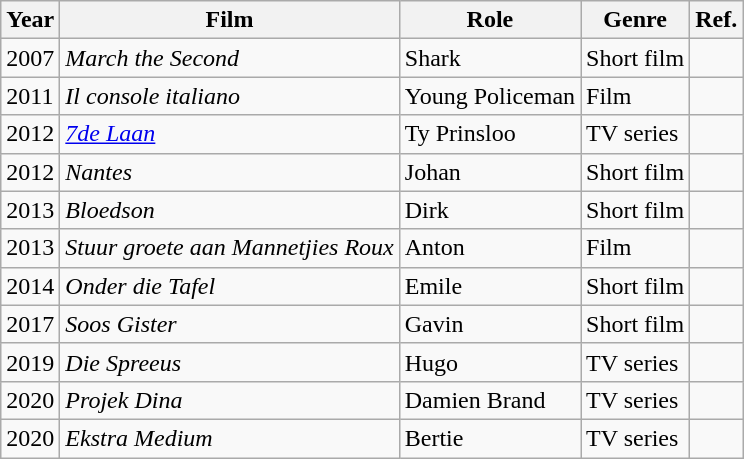<table class="wikitable">
<tr>
<th>Year</th>
<th>Film</th>
<th>Role</th>
<th>Genre</th>
<th>Ref.</th>
</tr>
<tr>
<td>2007</td>
<td><em>March the Second</em></td>
<td>Shark</td>
<td>Short film</td>
<td></td>
</tr>
<tr>
<td>2011</td>
<td><em>Il console italiano</em></td>
<td>Young Policeman</td>
<td>Film</td>
<td></td>
</tr>
<tr>
<td>2012</td>
<td><em><a href='#'>7de Laan</a></em></td>
<td>Ty Prinsloo</td>
<td>TV series</td>
<td></td>
</tr>
<tr>
<td>2012</td>
<td><em>Nantes</em></td>
<td>Johan</td>
<td>Short film</td>
<td></td>
</tr>
<tr>
<td>2013</td>
<td><em>Bloedson</em></td>
<td>Dirk</td>
<td>Short film</td>
<td></td>
</tr>
<tr>
<td>2013</td>
<td><em>Stuur groete aan Mannetjies Roux</em></td>
<td>Anton</td>
<td>Film</td>
<td></td>
</tr>
<tr>
<td>2014</td>
<td><em>Onder die Tafel</em></td>
<td>Emile</td>
<td>Short film</td>
<td></td>
</tr>
<tr>
<td>2017</td>
<td><em>Soos Gister</em></td>
<td>Gavin</td>
<td>Short film</td>
<td></td>
</tr>
<tr>
<td>2019</td>
<td><em>Die Spreeus</em></td>
<td>Hugo</td>
<td>TV series</td>
<td></td>
</tr>
<tr>
<td>2020</td>
<td><em>Projek Dina</em></td>
<td>Damien Brand</td>
<td>TV series</td>
<td></td>
</tr>
<tr>
<td>2020</td>
<td><em>Ekstra Medium</em></td>
<td>Bertie</td>
<td>TV series</td>
<td></td>
</tr>
</table>
